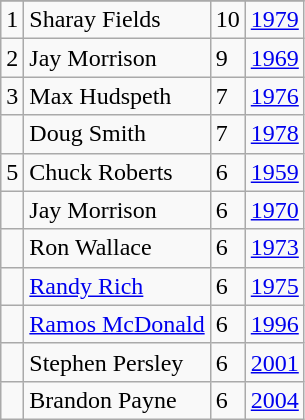<table class="wikitable">
<tr>
</tr>
<tr>
<td>1</td>
<td>Sharay Fields</td>
<td>10</td>
<td><a href='#'>1979</a></td>
</tr>
<tr>
<td>2</td>
<td>Jay Morrison</td>
<td>9</td>
<td><a href='#'>1969</a></td>
</tr>
<tr>
<td>3</td>
<td>Max Hudspeth</td>
<td>7</td>
<td><a href='#'>1976</a></td>
</tr>
<tr>
<td></td>
<td>Doug Smith</td>
<td>7</td>
<td><a href='#'>1978</a></td>
</tr>
<tr>
<td>5</td>
<td>Chuck Roberts</td>
<td>6</td>
<td><a href='#'>1959</a></td>
</tr>
<tr>
<td></td>
<td>Jay Morrison</td>
<td>6</td>
<td><a href='#'>1970</a></td>
</tr>
<tr>
<td></td>
<td>Ron Wallace</td>
<td>6</td>
<td><a href='#'>1973</a></td>
</tr>
<tr>
<td></td>
<td><a href='#'>Randy Rich</a></td>
<td>6</td>
<td><a href='#'>1975</a></td>
</tr>
<tr>
<td></td>
<td><a href='#'>Ramos McDonald</a></td>
<td>6</td>
<td><a href='#'>1996</a></td>
</tr>
<tr>
<td></td>
<td>Stephen Persley</td>
<td>6</td>
<td><a href='#'>2001</a></td>
</tr>
<tr>
<td></td>
<td>Brandon Payne</td>
<td>6</td>
<td><a href='#'>2004</a></td>
</tr>
</table>
